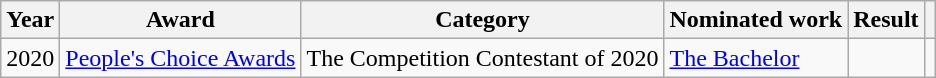<table class="wikitable sortable plainrowheaders">
<tr>
<th scope="col">Year</th>
<th scope="col">Award</th>
<th scope="col">Category</th>
<th scope="col">Nominated work</th>
<th scope="col">Result</th>
<th scope="col" class="unsortable"></th>
</tr>
<tr>
<td rowspan="1">2020</td>
<td><a href='#'>People's Choice Awards</a></td>
<td>The Competition Contestant of 2020</td>
<td rowspan="3"><a href='#'>The Bachelor</a></td>
<td></td>
<td style="text-align:center;"></td>
</tr>
</table>
